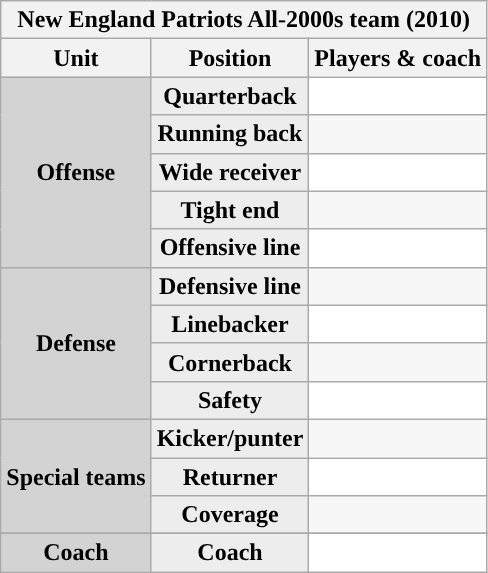<table class="wikitable">
<tr>
<th colspan="3"><strong>New England Patriots All-2000s team (2010)</strong></th>
</tr>
<tr>
<th>Unit</th>
<th>Position</th>
<th>Players & coach</th>
</tr>
<tr>
<th rowspan="5" style="background:#D3D3D3;">Offense</th>
<th style="background:#EDEDED;">Quarterback</th>
<td style="background:#FFFFFF"></td>
</tr>
<tr style="background:#F7F7F7">
<th style="background:#EDEDED;">Running back</th>
<td></td>
</tr>
<tr>
<th style="background:#EDEDED;">Wide receiver</th>
<td style="background:#FFFFFF"></td>
</tr>
<tr style="background:#F7F7F7">
<th style="background:#EDEDED;">Tight end</th>
<td></td>
</tr>
<tr>
<th style="background:#EDEDED;">Offensive line</th>
<td style="background:#FFFFFF"></td>
</tr>
<tr style="background:#F7F7F7">
<th rowspan="4" style="background:#D3D3D3;">Defense</th>
<th style="background:#EDEDED;">Defensive line</th>
<td></td>
</tr>
<tr>
<th style="background:#EDEDED;">Linebacker</th>
<td style="background:#FFFFFF"></td>
</tr>
<tr style="background:#F7F7F7">
<th style="background:#EDEDED;">Cornerback</th>
<td></td>
</tr>
<tr>
<th style="background:#EDEDED;">Safety</th>
<td style="background:#FFFFFF"></td>
</tr>
<tr style="background:#F7F7F7">
<th rowspan="3" style="background:#D3D3D3;">Special teams</th>
<th style="background:#EDEDED;">Kicker/punter</th>
<td></td>
</tr>
<tr>
<th style="background:#EDEDED;">Returner</th>
<td style="background:#FFFFFF"></td>
</tr>
<tr style="background:#F7F7F7">
<th style="background:#EDEDED;">Coverage</th>
<td></td>
</tr>
<tr>
</tr>
<tr style="background:#FFFFFF">
<th rowspan="2" style="background:#D3D3D3;">Coach</th>
<th style="background:#EDEDED;">Coach</th>
<td></td>
</tr>
</table>
